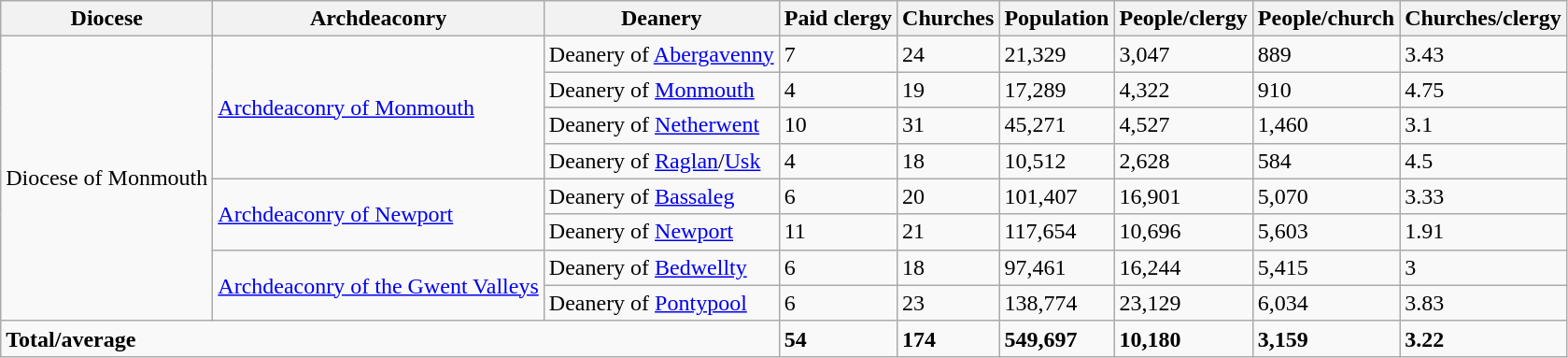<table class="wikitable">
<tr>
<th>Diocese</th>
<th>Archdeaconry</th>
<th>Deanery</th>
<th>Paid clergy</th>
<th>Churches</th>
<th>Population</th>
<th>People/clergy</th>
<th>People/church</th>
<th>Churches/clergy</th>
</tr>
<tr>
<td rowspan="8">Diocese of Monmouth</td>
<td rowspan="4"><a href='#'>Archdeaconry of Monmouth</a></td>
<td>Deanery of <a href='#'>Abergavenny</a></td>
<td>7</td>
<td>24</td>
<td>21,329</td>
<td>3,047</td>
<td>889</td>
<td>3.43</td>
</tr>
<tr>
<td>Deanery of <a href='#'>Monmouth</a></td>
<td>4</td>
<td>19</td>
<td>17,289</td>
<td>4,322</td>
<td>910</td>
<td>4.75</td>
</tr>
<tr>
<td>Deanery of <a href='#'>Netherwent</a></td>
<td>10</td>
<td>31</td>
<td>45,271</td>
<td>4,527</td>
<td>1,460</td>
<td>3.1</td>
</tr>
<tr>
<td>Deanery of <a href='#'>Raglan</a>/<a href='#'>Usk</a></td>
<td>4</td>
<td>18</td>
<td>10,512</td>
<td>2,628</td>
<td>584</td>
<td>4.5</td>
</tr>
<tr>
<td rowspan="2"><a href='#'>Archdeaconry of Newport</a></td>
<td>Deanery of <a href='#'>Bassaleg</a></td>
<td>6</td>
<td>20</td>
<td>101,407</td>
<td>16,901</td>
<td>5,070</td>
<td>3.33</td>
</tr>
<tr>
<td>Deanery of <a href='#'>Newport</a></td>
<td>11</td>
<td>21</td>
<td>117,654</td>
<td>10,696</td>
<td>5,603</td>
<td>1.91</td>
</tr>
<tr>
<td rowspan="2"><a href='#'>Archdeaconry of the Gwent Valleys</a></td>
<td>Deanery of <a href='#'>Bedwellty</a></td>
<td>6</td>
<td>18</td>
<td>97,461</td>
<td>16,244</td>
<td>5,415</td>
<td>3</td>
</tr>
<tr>
<td>Deanery of <a href='#'>Pontypool</a></td>
<td>6</td>
<td>23</td>
<td>138,774</td>
<td>23,129</td>
<td>6,034</td>
<td>3.83</td>
</tr>
<tr>
<td colspan="3"><strong>Total/average</strong></td>
<td><strong>54</strong></td>
<td><strong>174</strong></td>
<td><strong>549,697</strong></td>
<td><strong>10,180</strong></td>
<td><strong>3,159</strong></td>
<td><strong>3.22</strong></td>
</tr>
</table>
